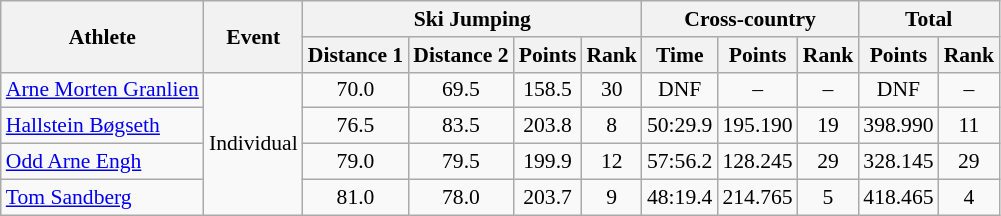<table class="wikitable" style="font-size:90%">
<tr>
<th rowspan="2">Athlete</th>
<th rowspan="2">Event</th>
<th colspan="4">Ski Jumping</th>
<th colspan="3">Cross-country</th>
<th colspan="2">Total</th>
</tr>
<tr>
<th>Distance 1</th>
<th>Distance 2</th>
<th>Points</th>
<th>Rank</th>
<th>Time</th>
<th>Points</th>
<th>Rank</th>
<th>Points</th>
<th>Rank</th>
</tr>
<tr>
<td><a href='#'>Arne Morten Granlien</a></td>
<td rowspan="4">Individual</td>
<td align="center">70.0</td>
<td align="center">69.5</td>
<td align="center">158.5</td>
<td align="center">30</td>
<td align="center">DNF</td>
<td align="center">–</td>
<td align="center">–</td>
<td align="center">DNF</td>
<td align="center">–</td>
</tr>
<tr>
<td><a href='#'>Hallstein Bøgseth</a></td>
<td align="center">76.5</td>
<td align="center">83.5</td>
<td align="center">203.8</td>
<td align="center">8</td>
<td align="center">50:29.9</td>
<td align="center">195.190</td>
<td align="center">19</td>
<td align="center">398.990</td>
<td align="center">11</td>
</tr>
<tr>
<td><a href='#'>Odd Arne Engh</a></td>
<td align="center">79.0</td>
<td align="center">79.5</td>
<td align="center">199.9</td>
<td align="center">12</td>
<td align="center">57:56.2</td>
<td align="center">128.245</td>
<td align="center">29</td>
<td align="center">328.145</td>
<td align="center">29</td>
</tr>
<tr>
<td><a href='#'>Tom Sandberg</a></td>
<td align="center">81.0</td>
<td align="center">78.0</td>
<td align="center">203.7</td>
<td align="center">9</td>
<td align="center">48:19.4</td>
<td align="center">214.765</td>
<td align="center">5</td>
<td align="center">418.465</td>
<td align="center">4</td>
</tr>
</table>
